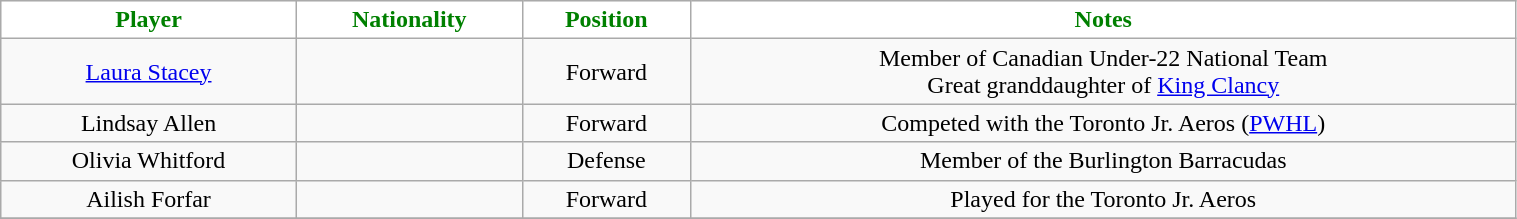<table class="wikitable" width="80%">
<tr align="center"  style=" background:white;color:green;">
<td><strong>Player</strong></td>
<td><strong>Nationality</strong></td>
<td><strong>Position</strong></td>
<td><strong>Notes</strong></td>
</tr>
<tr align="center" bgcolor="">
<td><a href='#'>Laura Stacey</a></td>
<td></td>
<td>Forward</td>
<td>Member of Canadian Under-22 National Team<br>Great granddaughter of <a href='#'>King Clancy</a></td>
</tr>
<tr align="center" bgcolor="">
<td>Lindsay Allen</td>
<td></td>
<td>Forward</td>
<td>Competed with the Toronto Jr. Aeros (<a href='#'>PWHL</a>)</td>
</tr>
<tr align="center" bgcolor="">
<td>Olivia Whitford</td>
<td></td>
<td>Defense</td>
<td>Member of the Burlington Barracudas</td>
</tr>
<tr align="center" bgcolor="">
<td>Ailish Forfar</td>
<td></td>
<td>Forward</td>
<td>Played for the Toronto Jr. Aeros</td>
</tr>
<tr align="center" bgcolor="">
</tr>
</table>
